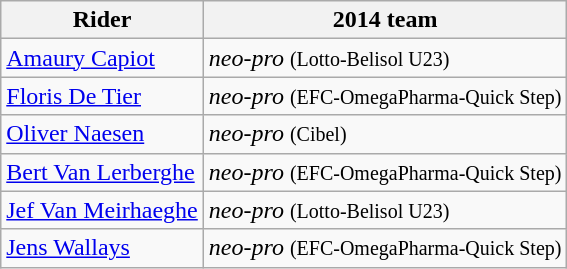<table class="wikitable">
<tr>
<th>Rider</th>
<th>2014 team</th>
</tr>
<tr>
<td><a href='#'>Amaury Capiot</a></td>
<td><em>neo-pro</em> <small>(Lotto-Belisol U23)</small></td>
</tr>
<tr>
<td><a href='#'>Floris De Tier</a></td>
<td><em>neo-pro</em> <small>(EFC-OmegaPharma-Quick Step)</small></td>
</tr>
<tr>
<td><a href='#'>Oliver Naesen</a></td>
<td><em>neo-pro</em> <small>(Cibel)</small></td>
</tr>
<tr>
<td><a href='#'>Bert Van Lerberghe</a></td>
<td><em>neo-pro</em> <small>(EFC-OmegaPharma-Quick Step)</small></td>
</tr>
<tr>
<td><a href='#'>Jef Van Meirhaeghe</a></td>
<td><em>neo-pro</em> <small>(Lotto-Belisol U23)</small></td>
</tr>
<tr>
<td><a href='#'>Jens Wallays</a></td>
<td><em>neo-pro</em> <small>(EFC-OmegaPharma-Quick Step)</small></td>
</tr>
</table>
